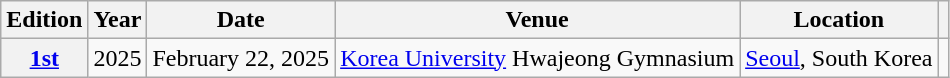<table class="wikitable plainrowheaders" style="text-align:center">
<tr>
<th scope="col">Edition</th>
<th scope="col">Year</th>
<th scope="col">Date</th>
<th scope="col">Venue</th>
<th scope="col">Location</th>
<th scope="col"></th>
</tr>
<tr>
<th scope="row" style="text-align:center"><a href='#'>1st</a></th>
<td>2025</td>
<td>February 22, 2025</td>
<td><a href='#'>Korea University</a> Hwajeong Gymnasium</td>
<td><a href='#'>Seoul</a>, South Korea</td>
<td></td>
</tr>
</table>
